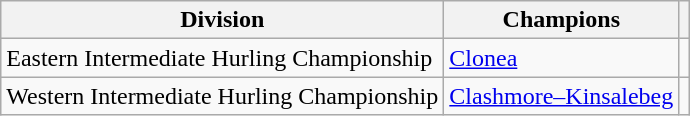<table class="wikitable">
<tr>
<th>Division</th>
<th>Champions</th>
<th></th>
</tr>
<tr>
<td>Eastern Intermediate Hurling Championship</td>
<td><a href='#'>Clonea</a></td>
<td></td>
</tr>
<tr>
<td>Western Intermediate Hurling Championship</td>
<td><a href='#'>Clashmore–Kinsalebeg</a></td>
<td></td>
</tr>
</table>
